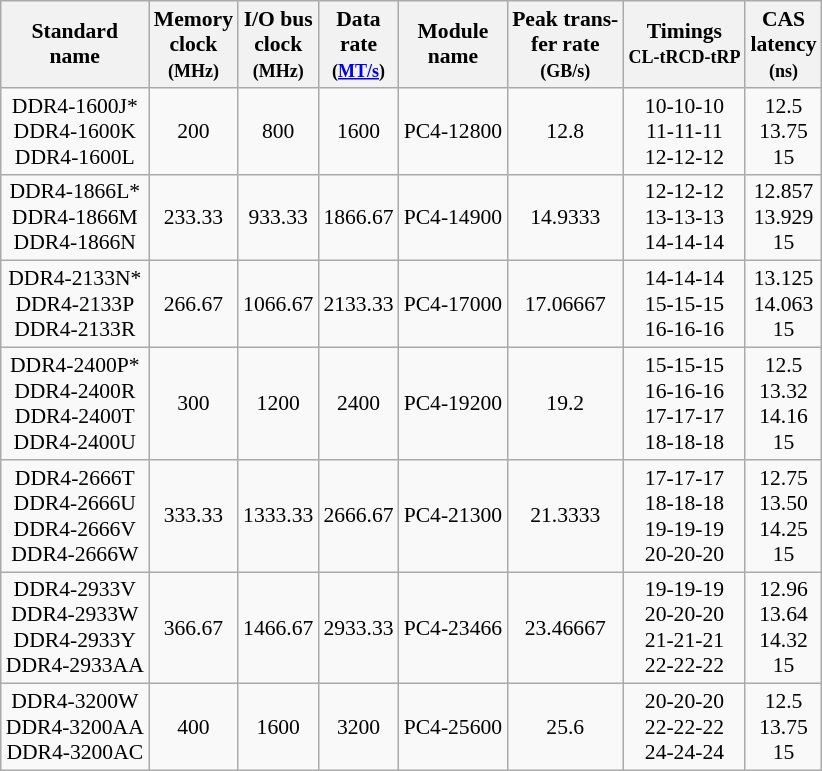<table class="wikitable floatright" style="text-align:center; font-size:90%;">
<tr>
<th scope="col">Standard <br>name</th>
<th scope="col">Memory<br>clock<br><small>(MHz)</small></th>
<th scope="col">I/O bus<br>clock<br><small>(MHz)</small></th>
<th scope="col">Data<br>rate<br><small>(<a href='#'>MT/s</a>)</small></th>
<th scope="col">Module<br>name</th>
<th scope="col">Peak trans-<br>fer rate<br><small>(GB/s)</small></th>
<th scope="col">Timings<br><small>CL-tRCD-tRP</small></th>
<th scope="col">CAS<br>latency<br><small>(ns)</small></th>
</tr>
<tr>
<td>DDR4-1600J*<br>DDR4-1600K <br>DDR4-1600L</td>
<td>200</td>
<td>800</td>
<td>1600</td>
<td>PC4-12800</td>
<td>12.8</td>
<td>10-10-10<br>11-11-11<br>12-12-12</td>
<td>12.5<br>13.75 <br>15</td>
</tr>
<tr>
<td>DDR4-1866L*<br>DDR4-1866M<br>DDR4-1866N</td>
<td>233.33</td>
<td>933.33</td>
<td>1866.67</td>
<td>PC4-14900</td>
<td>14.9333</td>
<td>12-12-12<br>13-13-13<br>14-14-14</td>
<td>12.857<br>13.929<br>15</td>
</tr>
<tr>
<td>DDR4-2133N*<br>DDR4-2133P<br>DDR4-2133R</td>
<td>266.67</td>
<td>1066.67</td>
<td>2133.33</td>
<td>PC4-17000</td>
<td>17.06667</td>
<td>14-14-14<br>15-15-15<br>16-16-16</td>
<td>13.125<br>14.063<br>15</td>
</tr>
<tr>
<td>DDR4-2400P*<br>DDR4-2400R<br>DDR4-2400T<br>DDR4-2400U</td>
<td>300</td>
<td>1200</td>
<td>2400</td>
<td>PC4-19200</td>
<td>19.2</td>
<td>15-15-15<br>16-16-16<br>17-17-17<br>18-18-18</td>
<td>12.5 <br>13.32 <br>14.16 <br>15</td>
</tr>
<tr>
<td>DDR4-2666T<br>DDR4-2666U<br>DDR4-2666V<br>DDR4-2666W</td>
<td>333.33</td>
<td>1333.33</td>
<td>2666.67</td>
<td>PC4-21300</td>
<td>21.3333</td>
<td>17-17-17<br>18-18-18<br>19-19-19<br>20-20-20</td>
<td>12.75 <br>13.50 <br>14.25 <br>15</td>
</tr>
<tr>
<td>DDR4-2933V<br>DDR4-2933W<br>DDR4-2933Y<br>DDR4-2933AA</td>
<td>366.67</td>
<td>1466.67</td>
<td>2933.33</td>
<td>PC4-23466</td>
<td>23.46667</td>
<td>19-19-19<br>20-20-20<br>21-21-21<br>22-22-22</td>
<td>12.96 <br>13.64 <br>14.32 <br>15</td>
</tr>
<tr>
<td>DDR4-3200W<br>DDR4-3200AA<br>DDR4-3200AC</td>
<td>400</td>
<td>1600</td>
<td>3200</td>
<td>PC4-25600</td>
<td>25.6</td>
<td>20-20-20<br>22-22-22<br>24-24-24</td>
<td>12.5 <br>13.75 <br>15</td>
</tr>
</table>
